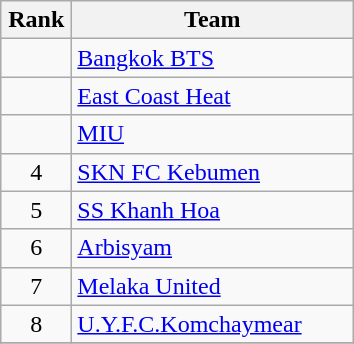<table class="wikitable" style="text-align: center">
<tr>
<th width=40>Rank</th>
<th width=180>Team</th>
</tr>
<tr align=center>
<td></td>
<td style="text-align:left;"> <a href='#'>Bangkok BTS</a></td>
</tr>
<tr align=center>
<td></td>
<td style="text-align:left;"> <a href='#'>East Coast Heat</a></td>
</tr>
<tr align=center>
<td></td>
<td style="text-align:left;"> <a href='#'>MIU</a></td>
</tr>
<tr align=center>
<td>4</td>
<td style="text-align:left;"> <a href='#'>SKN FC Kebumen</a></td>
</tr>
<tr align=center>
<td>5</td>
<td style="text-align:left;"> <a href='#'>SS Khanh Hoa</a></td>
</tr>
<tr align=center>
<td>6</td>
<td style="text-align:left;"> <a href='#'>Arbisyam</a></td>
</tr>
<tr align=center>
<td>7</td>
<td style="text-align:left;"> <a href='#'>Melaka United</a></td>
</tr>
<tr align=center>
<td>8</td>
<td style="text-align:left;"> <a href='#'>U.Y.F.C.Komchaymear</a></td>
</tr>
<tr align=center>
</tr>
</table>
